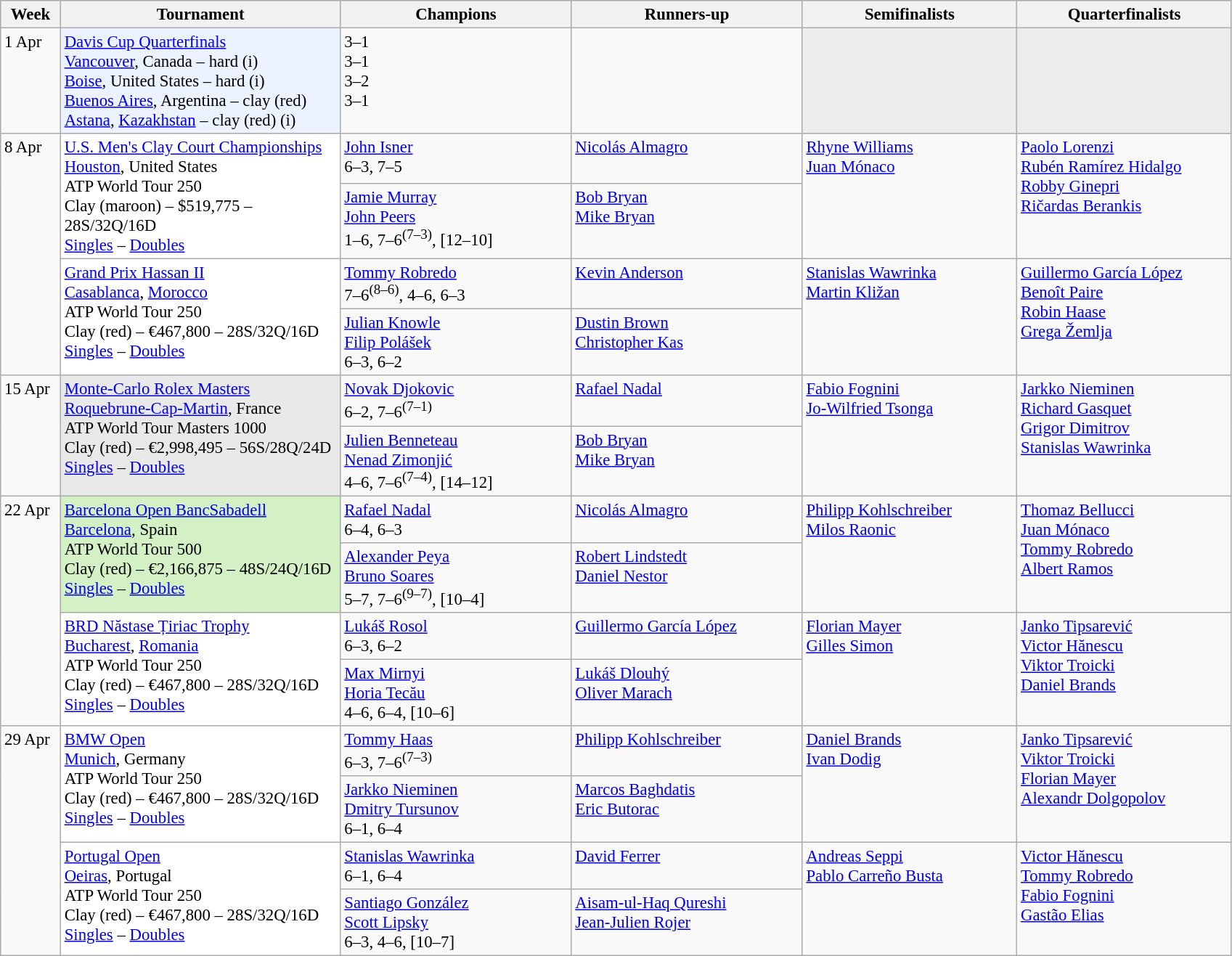<table class=wikitable style=font-size:95%>
<tr>
<th style="width:48px;">Week</th>
<th style="width:250px;">Tournament</th>
<th style="width:205px;">Champions</th>
<th style="width:205px;">Runners-up</th>
<th style="width:190px;">Semifinalists</th>
<th style="width:190px;">Quarterfinalists</th>
</tr>
<tr valign="top">
<td>1 Apr</td>
<td bgcolor="ECF2FF"><a href='#'>Davis Cup Quarterfinals</a><br><a href='#'>Vancouver</a>, Canada – hard (i)<br><a href='#'>Boise</a>, United States – hard (i)<br><a href='#'>Buenos Aires</a>, Argentina – clay (red)<br><a href='#'>Astana</a>, <a href='#'>Kazakhstan</a> – clay (red) (i)</td>
<td> 3–1<br> 3–1<br> 3–2<br> 3–1</td>
<td><br><br><br></td>
<td bgcolor="#ededed"></td>
<td bgcolor="#ededed"></td>
</tr>
<tr valign="top">
<td rowspan="4">8 Apr</td>
<td bgcolor="ffffff" rowspan="2"><a href='#'>U.S. Men's Clay Court Championships</a><br><a href='#'>Houston</a>, United States<br>ATP World Tour 250<br>Clay (maroon) – $519,775 – 28S/32Q/16D<br><a href='#'>Singles</a> – <a href='#'>Doubles</a></td>
<td> <a href='#'>John Isner</a><br>6–3, 7–5</td>
<td> <a href='#'>Nicolás Almagro</a></td>
<td rowspan="2"> <a href='#'>Rhyne Williams</a><br> <a href='#'>Juan Mónaco</a></td>
<td rowspan="2"> <a href='#'>Paolo Lorenzi</a><br> <a href='#'>Rubén Ramírez Hidalgo</a><br> <a href='#'>Robby Ginepri</a><br> <a href='#'>Ričardas Berankis</a></td>
</tr>
<tr valign="top">
<td> <a href='#'>Jamie Murray</a><br> <a href='#'>John Peers</a><br>1–6, 7–6<sup>(7–3)</sup>, [12–10]</td>
<td> <a href='#'>Bob Bryan</a><br> <a href='#'>Mike Bryan</a></td>
</tr>
<tr valign="top">
<td bgcolor="ffffff" rowspan="2"><a href='#'>Grand Prix Hassan II</a><br><a href='#'>Casablanca</a>, <a href='#'>Morocco</a><br>ATP World Tour 250<br>Clay (red) – €467,800 – 28S/32Q/16D<br><a href='#'>Singles</a> – <a href='#'>Doubles</a></td>
<td> <a href='#'>Tommy Robredo</a><br>7–6<sup>(8–6)</sup>, 4–6, 6–3</td>
<td> <a href='#'>Kevin Anderson</a></td>
<td rowspan="2"> <a href='#'>Stanislas Wawrinka</a><br> <a href='#'>Martin Kližan</a></td>
<td rowspan="2"> <a href='#'>Guillermo García López</a><br> <a href='#'>Benoît Paire</a><br> <a href='#'>Robin Haase</a><br> <a href='#'>Grega Žemlja</a></td>
</tr>
<tr valign="top">
<td> <a href='#'>Julian Knowle</a><br> <a href='#'>Filip Polášek</a><br>6–3, 6–2</td>
<td> <a href='#'>Dustin Brown</a><br> <a href='#'>Christopher Kas</a></td>
</tr>
<tr valign="top">
<td rowspan="2">15 Apr</td>
<td style="background:#E9E9E9" rowspan="2"><a href='#'>Monte-Carlo Rolex Masters</a><br><a href='#'>Roquebrune-Cap-Martin</a>, France<br>ATP World Tour Masters 1000<br>Clay (red) – €2,998,495 – 56S/28Q/24D<br><a href='#'>Singles</a> – <a href='#'>Doubles</a></td>
<td> <a href='#'>Novak Djokovic</a><br>6–2, 7–6<sup>(7–1)</sup></td>
<td> <a href='#'>Rafael Nadal</a></td>
<td rowspan="2"> <a href='#'>Fabio Fognini</a><br> <a href='#'>Jo-Wilfried Tsonga</a></td>
<td rowspan="2"> <a href='#'>Jarkko Nieminen</a><br> <a href='#'>Richard Gasquet</a><br> <a href='#'>Grigor Dimitrov</a><br> <a href='#'>Stanislas Wawrinka</a></td>
</tr>
<tr valign="top">
<td> <a href='#'>Julien Benneteau</a><br> <a href='#'>Nenad Zimonjić</a><br>4–6, 7–6<sup>(7–4)</sup>, [14–12]</td>
<td> <a href='#'>Bob Bryan</a><br> <a href='#'>Mike Bryan</a></td>
</tr>
<tr valign="top">
<td rowspan="4">22 Apr</td>
<td style="background:#D4F1C5" rowspan="2"><a href='#'>Barcelona Open BancSabadell</a><br><a href='#'>Barcelona</a>, Spain<br>ATP World Tour 500<br>Clay (red) – €2,166,875 – 48S/24Q/16D<br><a href='#'>Singles</a> – <a href='#'>Doubles</a></td>
<td> <a href='#'>Rafael Nadal</a><br>6–4, 6–3</td>
<td> <a href='#'>Nicolás Almagro</a></td>
<td rowspan="2"> <a href='#'>Philipp Kohlschreiber</a><br> <a href='#'>Milos Raonic</a></td>
<td rowspan="2"> <a href='#'>Thomaz Bellucci</a><br> <a href='#'>Juan Mónaco</a><br> <a href='#'>Tommy Robredo</a><br> <a href='#'>Albert Ramos</a></td>
</tr>
<tr valign="top">
<td> <a href='#'>Alexander Peya</a><br> <a href='#'>Bruno Soares</a><br>5–7, 7–6<sup>(9–7)</sup>, [10–4]</td>
<td> <a href='#'>Robert Lindstedt</a><br> <a href='#'>Daniel Nestor</a></td>
</tr>
<tr valign="top">
<td bgcolor="ffffff" rowspan="2"><a href='#'>BRD Năstase Țiriac Trophy</a><br><a href='#'>Bucharest</a>, <a href='#'>Romania</a><br>ATP World Tour 250<br>Clay (red) – €467,800 – 28S/32Q/16D<br><a href='#'>Singles</a> – <a href='#'>Doubles</a></td>
<td> <a href='#'>Lukáš Rosol</a><br>6–3, 6–2</td>
<td> <a href='#'>Guillermo García López</a></td>
<td rowspan="2"> <a href='#'>Florian Mayer</a><br> <a href='#'>Gilles Simon</a></td>
<td rowspan="2"> <a href='#'>Janko Tipsarević</a> <br> <a href='#'>Victor Hănescu</a><br> <a href='#'>Viktor Troicki</a><br> <a href='#'>Daniel Brands</a></td>
</tr>
<tr valign="top">
<td> <a href='#'>Max Mirnyi</a><br> <a href='#'>Horia Tecău</a><br>4–6, 6–4, [10–6]</td>
<td> <a href='#'>Lukáš Dlouhý</a><br> <a href='#'>Oliver Marach</a></td>
</tr>
<tr valign="top">
<td rowspan="4">29 Apr</td>
<td style="background:#fff" rowspan="2"><a href='#'>BMW Open</a><br><a href='#'>Munich</a>, Germany<br>ATP World Tour 250<br>Clay (red) – €467,800 – 28S/32Q/16D<br><a href='#'>Singles</a> – <a href='#'>Doubles</a></td>
<td> <a href='#'>Tommy Haas</a><br>6–3, 7–6<sup>(7–3)</sup></td>
<td> <a href='#'>Philipp Kohlschreiber</a></td>
<td rowspan="2"> <a href='#'>Daniel Brands</a><br> <a href='#'>Ivan Dodig</a></td>
<td rowspan="2"> <a href='#'>Janko Tipsarević</a><br>  <a href='#'>Viktor Troicki</a><br> <a href='#'>Florian Mayer</a><br> <a href='#'>Alexandr Dolgopolov</a></td>
</tr>
<tr valign="top">
<td> <a href='#'>Jarkko Nieminen</a><br> <a href='#'>Dmitry Tursunov</a><br>6–1, 6–4</td>
<td> <a href='#'>Marcos Baghdatis</a><br> <a href='#'>Eric Butorac</a></td>
</tr>
<tr valign="top">
<td style="background:#fff" rowspan="2"><a href='#'>Portugal Open</a><br><a href='#'>Oeiras</a>, Portugal<br>ATP World Tour 250<br>Clay (red) – €467,800 – 28S/32Q/16D<br><a href='#'>Singles</a> – <a href='#'>Doubles</a></td>
<td> <a href='#'>Stanislas Wawrinka</a><br>6–1, 6–4</td>
<td> <a href='#'>David Ferrer</a></td>
<td rowspan="2"> <a href='#'>Andreas Seppi</a><br> <a href='#'>Pablo Carreño Busta</a></td>
<td rowspan="2"> <a href='#'>Victor Hănescu</a><br> <a href='#'>Tommy Robredo</a><br> <a href='#'>Fabio Fognini</a> <br> <a href='#'>Gastão Elias</a></td>
</tr>
<tr valign="top">
<td> <a href='#'>Santiago González</a><br> <a href='#'>Scott Lipsky</a><br>6–3, 4–6, [10–7]</td>
<td> <a href='#'>Aisam-ul-Haq Qureshi</a><br> <a href='#'>Jean-Julien Rojer</a></td>
</tr>
</table>
